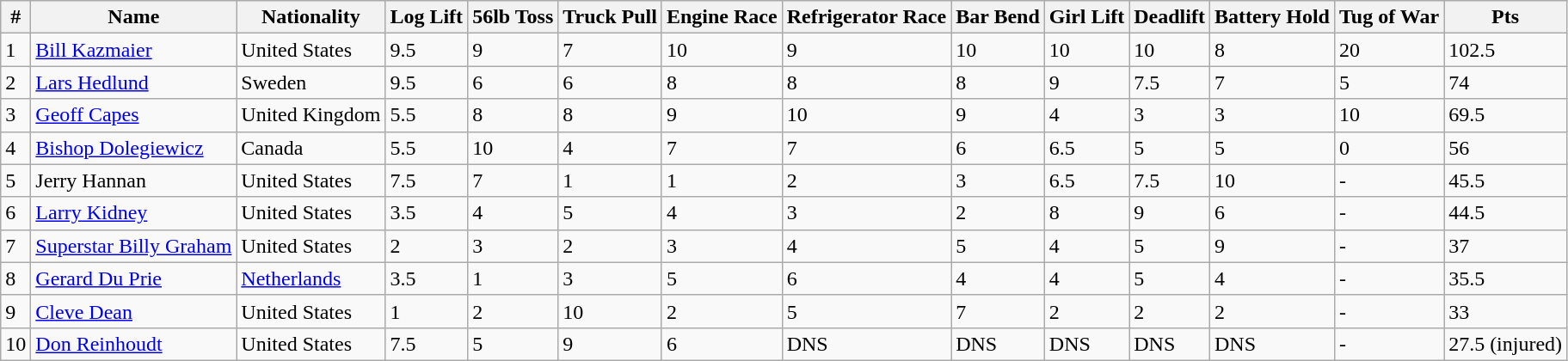<table class="wikitable">
<tr>
<th>#</th>
<th>Name</th>
<th>Nationality</th>
<th>Log Lift</th>
<th>56lb Toss</th>
<th>Truck Pull</th>
<th>Engine Race</th>
<th>Refrigerator Race</th>
<th>Bar Bend</th>
<th>Girl Lift</th>
<th>Deadlift</th>
<th>Battery Hold</th>
<th>Tug of War</th>
<th>Pts</th>
</tr>
<tr>
<td>1</td>
<td><a href='#'>Bill Kazmaier</a></td>
<td> United States</td>
<td>9.5</td>
<td>9</td>
<td>7</td>
<td>10</td>
<td>9</td>
<td>10</td>
<td>10</td>
<td>10</td>
<td>8</td>
<td>20</td>
<td>102.5</td>
</tr>
<tr>
<td>2</td>
<td><a href='#'>Lars Hedlund</a></td>
<td> Sweden</td>
<td>9.5</td>
<td>6</td>
<td>6</td>
<td>8</td>
<td>8</td>
<td>8</td>
<td>9</td>
<td>7.5</td>
<td>7</td>
<td>5</td>
<td>74</td>
</tr>
<tr>
<td>3</td>
<td><a href='#'>Geoff Capes</a></td>
<td> United Kingdom</td>
<td>5.5</td>
<td>8</td>
<td>8</td>
<td>9</td>
<td>10</td>
<td>9</td>
<td>4</td>
<td>3</td>
<td>3</td>
<td>10</td>
<td>69.5</td>
</tr>
<tr>
<td>4</td>
<td><a href='#'>Bishop Dolegiewicz</a></td>
<td> Canada</td>
<td>5.5</td>
<td>10</td>
<td>4</td>
<td>7</td>
<td>7</td>
<td>6</td>
<td>6.5</td>
<td>5</td>
<td>5</td>
<td>0</td>
<td>56</td>
</tr>
<tr>
<td>5</td>
<td>Jerry Hannan</td>
<td> United States</td>
<td>7.5</td>
<td>7</td>
<td>1</td>
<td>1</td>
<td>2</td>
<td>3</td>
<td>6.5</td>
<td>7.5</td>
<td>10</td>
<td>-</td>
<td>45.5</td>
</tr>
<tr>
<td>6</td>
<td><a href='#'>Larry Kidney</a></td>
<td> United States</td>
<td>3.5</td>
<td>4</td>
<td>5</td>
<td>4</td>
<td>3</td>
<td>2</td>
<td>8</td>
<td>9</td>
<td>6</td>
<td>-</td>
<td>44.5</td>
</tr>
<tr>
<td>7</td>
<td><a href='#'>Superstar Billy Graham</a></td>
<td> United States</td>
<td>2</td>
<td>3</td>
<td>2</td>
<td>3</td>
<td>4</td>
<td>5</td>
<td>4</td>
<td>5</td>
<td>9</td>
<td>-</td>
<td>37</td>
</tr>
<tr>
<td>8</td>
<td><a href='#'>Gerard Du Prie</a></td>
<td> <a href='#'>Netherlands</a></td>
<td>3.5</td>
<td>1</td>
<td>3</td>
<td>5</td>
<td>6</td>
<td>4</td>
<td>4</td>
<td>5</td>
<td>4</td>
<td>-</td>
<td>35.5</td>
</tr>
<tr>
<td>9</td>
<td><a href='#'>Cleve Dean</a></td>
<td> United States</td>
<td>1</td>
<td>2</td>
<td>10</td>
<td>2</td>
<td>5</td>
<td>7</td>
<td>2</td>
<td>2</td>
<td>2</td>
<td>-</td>
<td>33</td>
</tr>
<tr>
<td>10</td>
<td><a href='#'>Don Reinhoudt</a></td>
<td> United States</td>
<td>7.5</td>
<td>5</td>
<td>9</td>
<td>6</td>
<td>DNS</td>
<td>DNS</td>
<td>DNS</td>
<td>DNS</td>
<td>DNS</td>
<td>-</td>
<td>27.5 (injured)</td>
</tr>
</table>
